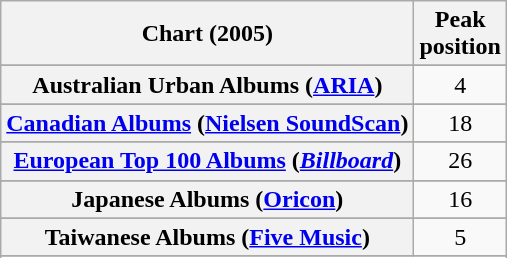<table class="wikitable plainrowheaders sortable" style="text-align:center;">
<tr>
<th>Chart (2005)</th>
<th>Peak<br>position</th>
</tr>
<tr>
</tr>
<tr>
<th scope="row">Australian Urban Albums (<a href='#'>ARIA</a>)</th>
<td>4</td>
</tr>
<tr>
</tr>
<tr>
</tr>
<tr>
</tr>
<tr>
<th scope="row"><a href='#'>Canadian Albums</a> (<a href='#'>Nielsen SoundScan</a>)</th>
<td>18</td>
</tr>
<tr>
</tr>
<tr>
<th scope="row"><a href='#'>European Top 100 Albums</a> (<em><a href='#'>Billboard</a></em>)</th>
<td>26</td>
</tr>
<tr>
</tr>
<tr>
</tr>
<tr>
</tr>
<tr>
</tr>
<tr>
<th scope="row">Japanese Albums (<a href='#'>Oricon</a>)</th>
<td align="center">16</td>
</tr>
<tr>
</tr>
<tr>
</tr>
<tr>
</tr>
<tr>
</tr>
<tr>
</tr>
<tr>
<th scope="row">Taiwanese Albums (<a href='#'>Five Music</a>)</th>
<td>5</td>
</tr>
<tr>
</tr>
<tr>
</tr>
<tr>
</tr>
<tr>
</tr>
<tr>
</tr>
<tr>
</tr>
</table>
